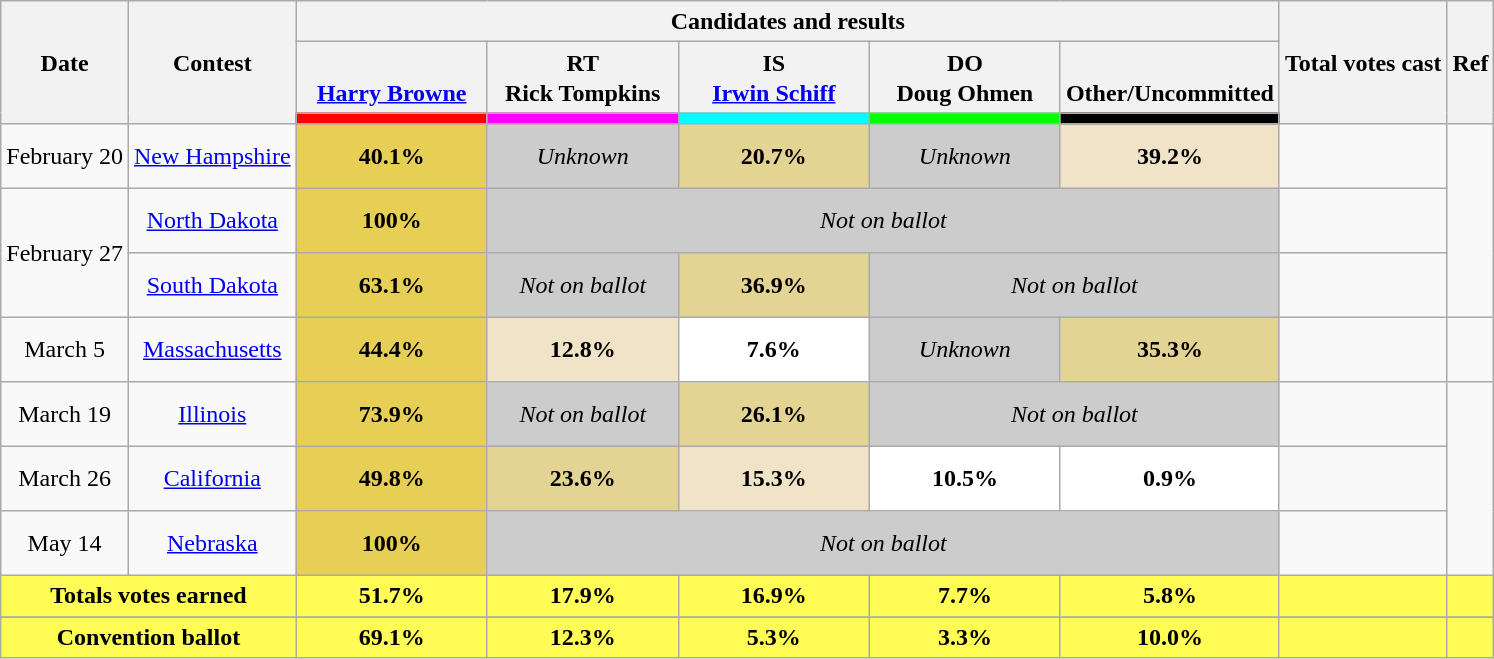<table class="wikitable sortable" style="text-align:center;line-height:20px">
<tr>
<th rowspan=3>Date</th>
<th rowspan=3>Contest</th>
<th colspan="5">Candidates and results</th>
<th rowspan=3>Total votes cast</th>
<th rowspan=3>Ref</th>
</tr>
<tr>
<th style="width:120px;"><br><a href='#'>Harry Browne</a></th>
<th style="width:120px;"><span> RT</span><br>Rick Tompkins</th>
<th style="width:120px;"><span> IS</span><br><a href='#'>Irwin Schiff</a></th>
<th style="width:120px;"><span> DO</span><br>Doug Ohmen</th>
<th style="width:120px;"><br>Other/Uncommitted</th>
</tr>
<tr>
<th style="background:#FF0000;"></th>
<th style="background:#FF00FF;"></th>
<th style="background:#00FFFF;"></th>
<th style="background:#00FF00;"></th>
<th style="background:#000000;"></th>
</tr>
<tr>
<td>February 20</td>
<td><a href='#'>New Hampshire</a></td>
<td style="padding:11px 8px; background:#E6CF54;"><strong>40.1%</strong><br></td>
<td style="padding:11px 8px; background:#ccc;"><em>Unknown</em><br></td>
<td style="padding:11px 8px; background:#E3D493;"><strong>20.7%</strong><br></td>
<td style="padding:11px 8px; background:#ccc;"><em>Unknown</em><br></td>
<td style="padding:11px 8px; background:#F0E3C7"><strong>39.2%</strong><br></td>
<td></td>
<td rowspan=3></td>
</tr>
<tr>
<td rowspan=2>February 27</td>
<td><a href='#'>North Dakota</a></td>
<td style="padding:11px 8px; background:#E6CF54;"><strong>100%</strong><br></td>
<td colspan=4 style="padding:11px 8px; background:#ccc;"><em>Not on ballot</em></td>
<td></td>
</tr>
<tr>
<td><a href='#'>South Dakota</a></td>
<td style="padding:11px 8px; background:#E6CF54;"><strong>63.1%</strong><br></td>
<td style="padding:11px 8px; background:#ccc;"><em>Not on ballot</em></td>
<td style="padding:11px 8px; background:#E3D493;"><strong>36.9%</strong><br></td>
<td colspan=2 style="padding:11px 8px; background:#ccc;"><em>Not on ballot</em></td>
<td></td>
</tr>
<tr>
<td>March 5</td>
<td><a href='#'>Massachusetts</a></td>
<td style="padding:11px 8px; background:#E6CF54;"><strong>44.4%</strong><br></td>
<td style="padding:11px 8px; background:#F0E3C7;"><strong>12.8%</strong><br></td>
<td style="padding:11px 8px; background:#ffffff;"><strong>7.6%</strong><br></td>
<td style="padding:11px 8px; background:#ccc;"><em>Unknown</em><br></td>
<td style="padding:11px 8px; background:#E3D493;"><strong>35.3%</strong><br></td>
<td></td>
<td></td>
</tr>
<tr>
<td>March 19</td>
<td><a href='#'>Illinois</a></td>
<td style="padding:11px 8px; background:#E6CF54;"><strong>73.9%</strong><br></td>
<td style="padding:11px 8px; background:#ccc;"><em>Not on ballot</em></td>
<td style="padding:11px 8px; background:#E3D493;"><strong>26.1%</strong><br></td>
<td colspan=2 style="padding:11px 8px; background:#ccc;"><em>Not on ballot</em></td>
<td></td>
<td rowspan=3></td>
</tr>
<tr>
<td>March 26</td>
<td><a href='#'>California</a></td>
<td style="padding:11px 8px; background:#E6CF54;"><strong>49.8%</strong><br></td>
<td style="padding:11px 8px; background:#E3D493;"><strong>23.6%</strong><br></td>
<td style="padding:11px 8px; background:#F0E3C7;"><strong>15.3%</strong><br></td>
<td style="padding:11px 8px; background:#ffffff;"><strong>10.5%</strong><br></td>
<td style="padding:11px 8px; background:#ffffff;"><strong>0.9%</strong><br></td>
<td></td>
</tr>
<tr>
<td>May 14</td>
<td><a href='#'>Nebraska</a></td>
<td style="padding:11px 8px; background:#E6CF54;"><strong>100%</strong><br></td>
<td colspan=4 style="padding:11px 8px; background:#ccc;"><em>Not on ballot</em></td>
<td></td>
</tr>
<tr style="background:#FFFD55;">
<td colspan=2><strong>Totals votes earned</strong></td>
<td><strong>51.7%</strong><br></td>
<td><strong>17.9%</strong><br></td>
<td><strong>16.9%</strong><br></td>
<td><strong>7.7%</strong><br></td>
<td><strong>5.8%</strong><br></td>
<td></td>
<td></td>
</tr>
<tr>
</tr>
<tr style="background:#FFFD55;">
<td colspan=2><strong>Convention ballot</strong></td>
<td><strong>69.1%</strong><br></td>
<td><strong>12.3% </strong><br></td>
<td><strong>5.3%</strong><br></td>
<td><strong>3.3%</strong><br></td>
<td><strong>10.0%</strong><br></td>
<td></td>
<td></td>
</tr>
</table>
